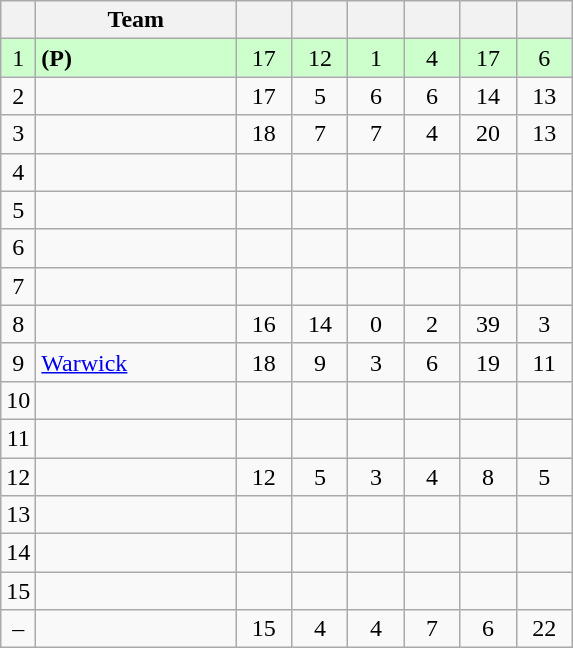<table class="wikitable" style="text-align:center; margin-bottom:0">
<tr>
<th style="width:10px"></th>
<th style="width:35%;">Team</th>
<th style="width:30px;"></th>
<th style="width:30px;"></th>
<th style="width:30px;"></th>
<th style="width:30px;"></th>
<th style="width:30px;"></th>
<th style="width:30px;"></th>
</tr>
<tr style="background:#ccffcc;">
<td>1</td>
<td align=left> <strong>(P)</strong></td>
<td>17</td>
<td>12</td>
<td>1</td>
<td>4</td>
<td>17</td>
<td>6</td>
</tr>
<tr>
<td>2</td>
<td align=left></td>
<td>17</td>
<td>5</td>
<td>6</td>
<td>6</td>
<td>14</td>
<td>13</td>
</tr>
<tr>
<td>3</td>
<td align=left></td>
<td>18</td>
<td>7</td>
<td>7</td>
<td>4</td>
<td>20</td>
<td>13</td>
</tr>
<tr>
<td>4</td>
<td align=left></td>
<td></td>
<td></td>
<td></td>
<td></td>
<td></td>
<td></td>
</tr>
<tr>
<td>5</td>
<td align=left></td>
<td></td>
<td></td>
<td></td>
<td></td>
<td></td>
<td></td>
</tr>
<tr>
<td>6</td>
<td align=left></td>
<td></td>
<td></td>
<td></td>
<td></td>
<td></td>
<td></td>
</tr>
<tr>
<td>7</td>
<td align=left></td>
<td></td>
<td></td>
<td></td>
<td></td>
<td></td>
<td></td>
</tr>
<tr>
<td>8</td>
<td align=left></td>
<td>16</td>
<td>14</td>
<td>0</td>
<td>2</td>
<td>39</td>
<td>3</td>
</tr>
<tr>
<td>9</td>
<td align=left><a href='#'>Warwick</a></td>
<td>18</td>
<td>9</td>
<td>3</td>
<td>6</td>
<td>19</td>
<td>11</td>
</tr>
<tr>
<td>10</td>
<td align=left></td>
<td></td>
<td></td>
<td></td>
<td></td>
<td></td>
<td></td>
</tr>
<tr>
<td>11</td>
<td align=left></td>
<td></td>
<td></td>
<td></td>
<td></td>
<td></td>
<td></td>
</tr>
<tr>
<td>12</td>
<td align=left></td>
<td>12</td>
<td>5</td>
<td>3</td>
<td>4</td>
<td>8</td>
<td>5</td>
</tr>
<tr>
<td>13</td>
<td align=left></td>
<td></td>
<td></td>
<td></td>
<td></td>
<td></td>
<td></td>
</tr>
<tr>
<td>14</td>
<td align=left></td>
<td></td>
<td></td>
<td></td>
<td></td>
<td></td>
<td></td>
</tr>
<tr>
<td>15</td>
<td align=left></td>
<td></td>
<td></td>
<td></td>
<td></td>
<td></td>
<td></td>
</tr>
<tr>
<td>–</td>
<td align=left></td>
<td>15</td>
<td>4</td>
<td>4</td>
<td>7</td>
<td>6</td>
<td>22</td>
</tr>
</table>
